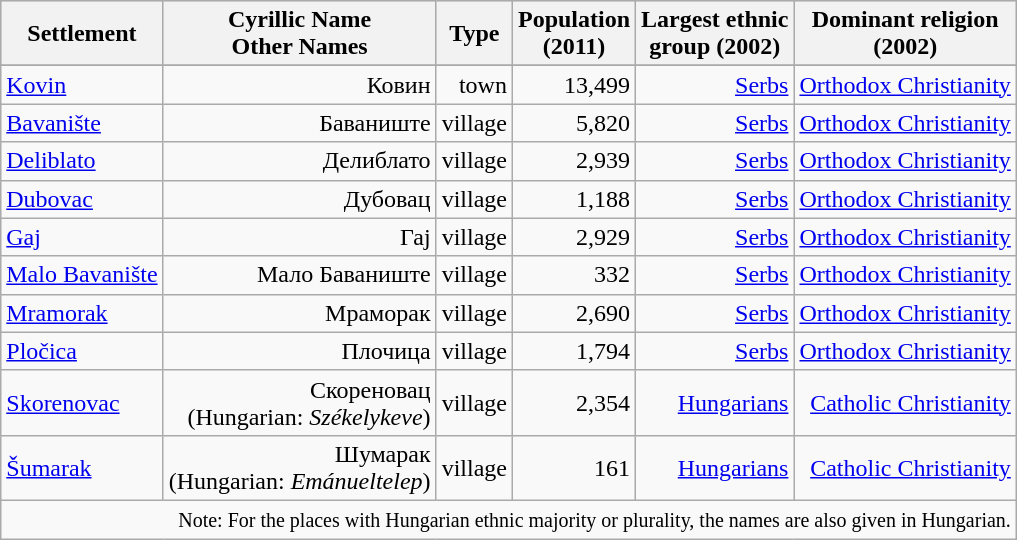<table class="wikitable" style="text-align: right;">
<tr bgcolor="#e0e0e0">
<th rowspan="1">Settlement</th>
<th colspan="1">Cyrillic Name<br>Other Names</th>
<th colspan="1">Type</th>
<th colspan="1">Population<br>(2011)</th>
<th colspan="1">Largest ethnic<br>group (2002)</th>
<th colspan="1">Dominant religion<br>(2002)</th>
</tr>
<tr bgcolor="#e0e0e0">
</tr>
<tr>
<td align="left"><a href='#'>Kovin</a></td>
<td>Ковин</td>
<td>town</td>
<td>13,499</td>
<td><a href='#'>Serbs</a></td>
<td><a href='#'>Orthodox Christianity</a></td>
</tr>
<tr>
<td align="left"><a href='#'>Bavanište</a></td>
<td>Баваниште</td>
<td>village</td>
<td>5,820</td>
<td><a href='#'>Serbs</a></td>
<td><a href='#'>Orthodox Christianity</a></td>
</tr>
<tr>
<td align="left"><a href='#'>Deliblato</a></td>
<td>Делиблато</td>
<td>village</td>
<td>2,939</td>
<td><a href='#'>Serbs</a></td>
<td><a href='#'>Orthodox Christianity</a></td>
</tr>
<tr>
<td align="left"><a href='#'>Dubovac</a></td>
<td>Дубовац</td>
<td>village</td>
<td>1,188</td>
<td><a href='#'>Serbs</a></td>
<td><a href='#'>Orthodox Christianity</a></td>
</tr>
<tr>
<td align="left"><a href='#'>Gaj</a></td>
<td>Гај</td>
<td>village</td>
<td>2,929</td>
<td><a href='#'>Serbs</a></td>
<td><a href='#'>Orthodox Christianity</a></td>
</tr>
<tr>
<td align="left"><a href='#'>Malo Bavanište</a></td>
<td>Мало Баваниште</td>
<td>village</td>
<td>332</td>
<td><a href='#'>Serbs</a></td>
<td><a href='#'>Orthodox Christianity</a></td>
</tr>
<tr>
<td align="left"><a href='#'>Mramorak</a></td>
<td>Мраморак</td>
<td>village</td>
<td>2,690</td>
<td><a href='#'>Serbs</a></td>
<td><a href='#'>Orthodox Christianity</a></td>
</tr>
<tr>
<td align="left"><a href='#'>Pločica</a></td>
<td>Плочица</td>
<td>village</td>
<td>1,794</td>
<td><a href='#'>Serbs</a></td>
<td><a href='#'>Orthodox Christianity</a></td>
</tr>
<tr>
<td align="left"><a href='#'>Skorenovac</a></td>
<td>Скореновац<br>(Hungarian: <em>Székelykeve</em>)</td>
<td>village</td>
<td>2,354</td>
<td><a href='#'>Hungarians</a></td>
<td><a href='#'>Catholic Christianity</a></td>
</tr>
<tr>
<td align="left"><a href='#'>Šumarak</a></td>
<td>Шумарак<br>(Hungarian: <em>Emánueltelep</em>)</td>
<td>village</td>
<td>161</td>
<td><a href='#'>Hungarians</a></td>
<td><a href='#'>Catholic Christianity</a></td>
</tr>
<tr>
<td colspan="19"><small>Note: For the places with Hungarian ethnic majority or plurality, the names are also given in Hungarian.</small></td>
</tr>
</table>
